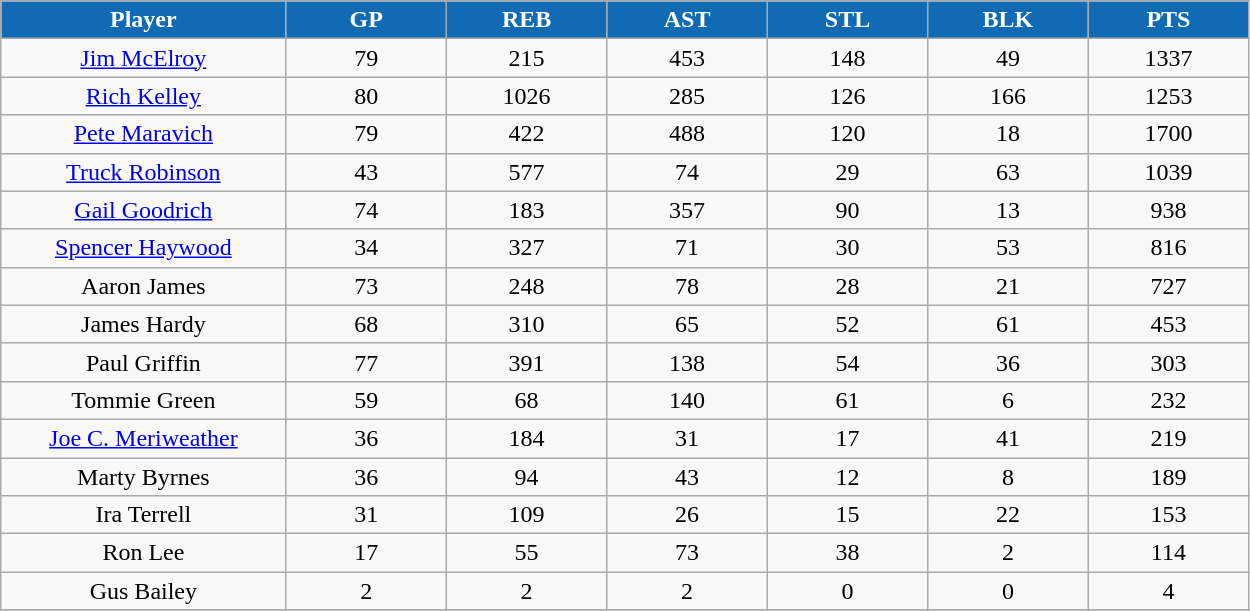<table class="wikitable sortable">
<tr>
<th style="background:#106bb4; color:white" width="16%">Player</th>
<th style="background:#106bb4; color:white" width="9%">GP</th>
<th style="background:#106bb4; color:white" width="9%">REB</th>
<th style="background:#106bb4; color:white" width="9%">AST</th>
<th style="background:#106bb4; color:white" width="9%">STL</th>
<th style="background:#106bb4; color:white" width="9%">BLK</th>
<th style="background:#106bb4; color:white" width="9%">PTS</th>
</tr>
<tr align="center">
<td><a href='#'>Jim McElroy</a></td>
<td>79</td>
<td>215</td>
<td>453</td>
<td>148</td>
<td>49</td>
<td>1337</td>
</tr>
<tr align="center">
<td><a href='#'>Rich Kelley</a></td>
<td>80</td>
<td>1026</td>
<td>285</td>
<td>126</td>
<td>166</td>
<td>1253</td>
</tr>
<tr align="center">
<td><a href='#'>Pete Maravich</a></td>
<td>79</td>
<td>422</td>
<td>488</td>
<td>120</td>
<td>18</td>
<td>1700</td>
</tr>
<tr align="center">
<td><a href='#'>Truck Robinson</a></td>
<td>43</td>
<td>577</td>
<td>74</td>
<td>29</td>
<td>63</td>
<td>1039</td>
</tr>
<tr align="center">
<td><a href='#'>Gail Goodrich</a></td>
<td>74</td>
<td>183</td>
<td>357</td>
<td>90</td>
<td>13</td>
<td>938</td>
</tr>
<tr align="center">
<td><a href='#'>Spencer Haywood</a></td>
<td>34</td>
<td>327</td>
<td>71</td>
<td>30</td>
<td>53</td>
<td>816</td>
</tr>
<tr align="center">
<td>Aaron James</td>
<td>73</td>
<td>248</td>
<td>78</td>
<td>28</td>
<td>21</td>
<td>727</td>
</tr>
<tr align="center">
<td>James Hardy</td>
<td>68</td>
<td>310</td>
<td>65</td>
<td>52</td>
<td>61</td>
<td>453</td>
</tr>
<tr align="center">
<td>Paul Griffin</td>
<td>77</td>
<td>391</td>
<td>138</td>
<td>54</td>
<td>36</td>
<td>303</td>
</tr>
<tr align="center">
<td>Tommie Green</td>
<td>59</td>
<td>68</td>
<td>140</td>
<td>61</td>
<td>6</td>
<td>232</td>
</tr>
<tr align="center">
<td><a href='#'>Joe C. Meriweather</a></td>
<td>36</td>
<td>184</td>
<td>31</td>
<td>17</td>
<td>41</td>
<td>219</td>
</tr>
<tr align="center">
<td>Marty Byrnes</td>
<td>36</td>
<td>94</td>
<td>43</td>
<td>12</td>
<td>8</td>
<td>189</td>
</tr>
<tr align="center">
<td>Ira Terrell</td>
<td>31</td>
<td>109</td>
<td>26</td>
<td>15</td>
<td>22</td>
<td>153</td>
</tr>
<tr align="center">
<td>Ron Lee</td>
<td>17</td>
<td>55</td>
<td>73</td>
<td>38</td>
<td>2</td>
<td>114</td>
</tr>
<tr align="center">
<td>Gus Bailey</td>
<td>2</td>
<td>2</td>
<td>2</td>
<td>0</td>
<td>0</td>
<td>4</td>
</tr>
<tr align="center">
</tr>
</table>
